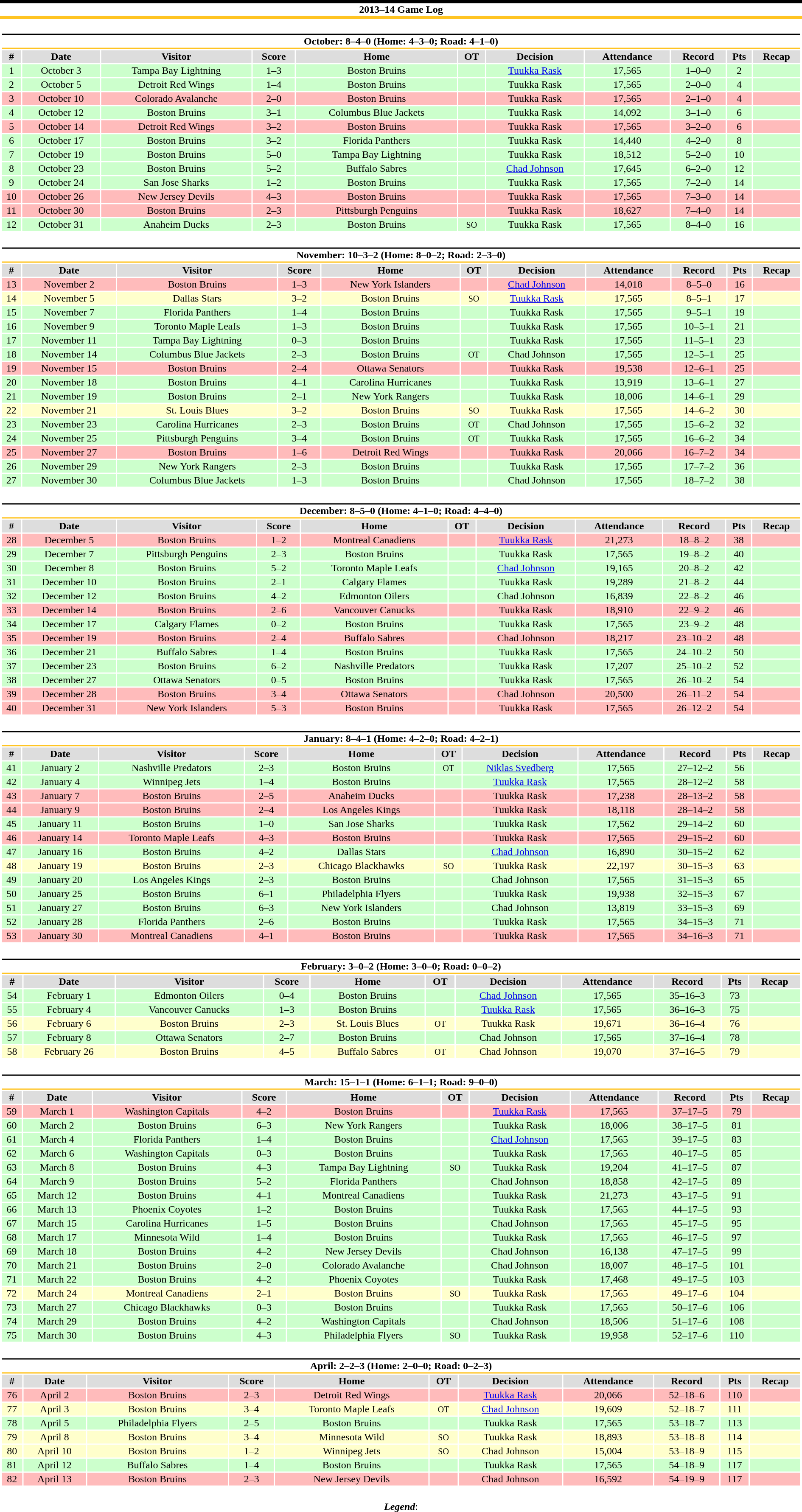<table class="toccolours" width=100% style="clear:both; margin:1.5em auto; text-align:center;">
<tr>
<th colspan=13 style="background:#fff; border-top:#000000 5px solid; border-bottom:#FFC422 5px solid;">2013–14 Game Log</th>
</tr>
<tr>
<td colspan=13><br><table class="toccolours collapsible collapsed" width=100%>
<tr>
<th colspan=13 style="background:#fff; border-top:#000000 2px solid; border-bottom:#FFC422 2px solid;">October: 8–4–0 (Home: 4–3–0; Road: 4–1–0)</th>
</tr>
<tr style="text-align:center; background:#ddd;">
<th>#</th>
<th>Date</th>
<th>Visitor</th>
<th>Score</th>
<th>Home</th>
<th>OT</th>
<th>Decision</th>
<th>Attendance</th>
<th>Record</th>
<th>Pts</th>
<th>Recap</th>
</tr>
<tr style="text-align:center; background:#ccffcc;">
<td>1</td>
<td>October 3</td>
<td>Tampa Bay Lightning</td>
<td>1–3</td>
<td>Boston Bruins</td>
<td></td>
<td><a href='#'>Tuukka Rask</a></td>
<td>17,565</td>
<td>1–0–0</td>
<td>2</td>
<td></td>
</tr>
<tr style="text-align:center; background:#ccffcc;">
<td>2</td>
<td>October 5</td>
<td>Detroit Red Wings</td>
<td>1–4</td>
<td>Boston Bruins</td>
<td></td>
<td>Tuukka Rask</td>
<td>17,565</td>
<td>2–0–0</td>
<td>4</td>
<td></td>
</tr>
<tr style="text-align:center; background:#ffbbbb;">
<td>3</td>
<td>October 10</td>
<td>Colorado Avalanche</td>
<td>2–0</td>
<td>Boston Bruins</td>
<td></td>
<td>Tuukka Rask</td>
<td>17,565</td>
<td>2–1–0</td>
<td>4</td>
<td></td>
</tr>
<tr style="text-align:center; background:#ccffcc;">
<td>4</td>
<td>October 12</td>
<td>Boston Bruins</td>
<td>3–1</td>
<td>Columbus Blue Jackets</td>
<td></td>
<td>Tuukka Rask</td>
<td>14,092</td>
<td>3–1–0</td>
<td>6</td>
<td></td>
</tr>
<tr style="text-align:center; background:#ffbbbb;">
<td>5</td>
<td>October 14</td>
<td>Detroit Red Wings</td>
<td>3–2</td>
<td>Boston Bruins</td>
<td></td>
<td>Tuukka Rask</td>
<td>17,565</td>
<td>3–2–0</td>
<td>6</td>
<td></td>
</tr>
<tr style="text-align:center; background:#ccffcc;">
<td>6</td>
<td>October 17</td>
<td>Boston Bruins</td>
<td>3–2</td>
<td>Florida Panthers</td>
<td></td>
<td>Tuukka Rask</td>
<td>14,440</td>
<td>4–2–0</td>
<td>8</td>
<td></td>
</tr>
<tr style="text-align:center; background:#ccffcc;">
<td>7</td>
<td>October 19</td>
<td>Boston Bruins</td>
<td>5–0</td>
<td>Tampa Bay Lightning</td>
<td></td>
<td>Tuukka Rask</td>
<td>18,512</td>
<td>5–2–0</td>
<td>10</td>
<td></td>
</tr>
<tr style="text-align:center; background:#ccffcc;">
<td>8</td>
<td>October 23</td>
<td>Boston Bruins</td>
<td>5–2</td>
<td>Buffalo Sabres</td>
<td></td>
<td><a href='#'>Chad Johnson</a></td>
<td>17,645</td>
<td>6–2–0</td>
<td>12</td>
<td></td>
</tr>
<tr style="text-align:center; background:#ccffcc;">
<td>9</td>
<td>October 24</td>
<td>San Jose Sharks</td>
<td>1–2</td>
<td>Boston Bruins</td>
<td></td>
<td>Tuukka Rask</td>
<td>17,565</td>
<td>7–2–0</td>
<td>14</td>
<td></td>
</tr>
<tr style="text-align:center; background:#ffbbbb;">
<td>10</td>
<td>October 26</td>
<td>New Jersey Devils</td>
<td>4–3</td>
<td>Boston Bruins</td>
<td></td>
<td>Tuukka Rask</td>
<td>17,565</td>
<td>7–3–0</td>
<td>14</td>
<td></td>
</tr>
<tr style="text-align:center; background:#ffbbbb;">
<td>11</td>
<td>October 30</td>
<td>Boston Bruins</td>
<td>2–3</td>
<td>Pittsburgh Penguins</td>
<td></td>
<td>Tuukka Rask</td>
<td>18,627</td>
<td>7–4–0</td>
<td>14</td>
<td></td>
</tr>
<tr style="text-align:center; background:#ccffcc;">
<td>12</td>
<td>October 31</td>
<td>Anaheim Ducks</td>
<td>2–3</td>
<td>Boston Bruins</td>
<td><small>SO</small></td>
<td>Tuukka Rask</td>
<td>17,565</td>
<td>8–4–0</td>
<td>16</td>
<td></td>
</tr>
</table>
</td>
</tr>
<tr>
<td colspan=13><br><table class="toccolours collapsible collapsed" width=100%>
<tr>
<th colspan=13 style="background:#fff; border-top:#000000 2px solid; border-bottom:#FFC422 2px solid;">November: 10–3–2 (Home: 8–0–2; Road: 2–3–0)</th>
</tr>
<tr style="text-align:center; background:#ddd;">
<th>#</th>
<th>Date</th>
<th>Visitor</th>
<th>Score</th>
<th>Home</th>
<th>OT</th>
<th>Decision</th>
<th>Attendance</th>
<th>Record</th>
<th>Pts</th>
<th>Recap</th>
</tr>
<tr style="text-align:center; background:#ffbbbb">
<td>13</td>
<td>November 2</td>
<td>Boston Bruins</td>
<td>1–3</td>
<td>New York Islanders</td>
<td></td>
<td><a href='#'>Chad Johnson</a></td>
<td>14,018</td>
<td>8–5–0</td>
<td>16</td>
<td></td>
</tr>
<tr style="text-align:center; background:#ffffcc">
<td>14</td>
<td>November 5</td>
<td>Dallas Stars</td>
<td>3–2</td>
<td>Boston Bruins</td>
<td><small>SO</small></td>
<td><a href='#'>Tuukka Rask</a></td>
<td>17,565</td>
<td>8–5–1</td>
<td>17</td>
<td></td>
</tr>
<tr style="text-align:center; background:#ccffcc">
<td>15</td>
<td>November 7</td>
<td>Florida Panthers</td>
<td>1–4</td>
<td>Boston Bruins</td>
<td></td>
<td>Tuukka Rask</td>
<td>17,565</td>
<td>9–5–1</td>
<td>19</td>
<td></td>
</tr>
<tr style="text-align:center; background:#ccffcc">
<td>16</td>
<td>November 9</td>
<td>Toronto Maple Leafs</td>
<td>1–3</td>
<td>Boston Bruins</td>
<td></td>
<td>Tuukka Rask</td>
<td>17,565</td>
<td>10–5–1</td>
<td>21</td>
<td></td>
</tr>
<tr style="text-align:center; background:#ccffcc">
<td>17</td>
<td>November 11</td>
<td>Tampa Bay Lightning</td>
<td>0–3</td>
<td>Boston Bruins</td>
<td></td>
<td>Tuukka Rask</td>
<td>17,565</td>
<td>11–5–1</td>
<td>23</td>
<td></td>
</tr>
<tr style="text-align:center; background:#ccffcc">
<td>18</td>
<td>November 14</td>
<td>Columbus Blue Jackets</td>
<td>2–3</td>
<td>Boston Bruins</td>
<td><small>OT</small></td>
<td>Chad Johnson</td>
<td>17,565</td>
<td>12–5–1</td>
<td>25</td>
<td></td>
</tr>
<tr style="text-align:center; background:#ffbbbb">
<td>19</td>
<td>November 15</td>
<td>Boston Bruins</td>
<td>2–4</td>
<td>Ottawa Senators</td>
<td></td>
<td>Tuukka Rask</td>
<td>19,538</td>
<td>12–6–1</td>
<td>25</td>
<td></td>
</tr>
<tr style="text-align:center; background:#ccffcc">
<td>20</td>
<td>November 18</td>
<td>Boston Bruins</td>
<td>4–1</td>
<td>Carolina Hurricanes</td>
<td></td>
<td>Tuukka Rask</td>
<td>13,919</td>
<td>13–6–1</td>
<td>27</td>
<td></td>
</tr>
<tr style="text-align:center; background:#ccffcc">
<td>21</td>
<td>November 19</td>
<td>Boston Bruins</td>
<td>2–1</td>
<td>New York Rangers</td>
<td></td>
<td>Tuukka Rask</td>
<td>18,006</td>
<td>14–6–1</td>
<td>29</td>
<td></td>
</tr>
<tr style="text-align:center; background:#ffffcc">
<td>22</td>
<td>November 21</td>
<td>St. Louis Blues</td>
<td>3–2</td>
<td>Boston Bruins</td>
<td><small>SO</small></td>
<td>Tuukka Rask</td>
<td>17,565</td>
<td>14–6–2</td>
<td>30</td>
<td></td>
</tr>
<tr style="text-align:center; background:#ccffcc">
<td>23</td>
<td>November 23</td>
<td>Carolina Hurricanes</td>
<td>2–3</td>
<td>Boston Bruins</td>
<td><small>OT</small></td>
<td>Chad Johnson</td>
<td>17,565</td>
<td>15–6–2</td>
<td>32</td>
<td></td>
</tr>
<tr style="text-align:center; background:#ccffcc">
<td>24</td>
<td>November 25</td>
<td>Pittsburgh Penguins</td>
<td>3–4</td>
<td>Boston Bruins</td>
<td><small>OT</small></td>
<td>Tuukka Rask</td>
<td>17,565</td>
<td>16–6–2</td>
<td>34</td>
<td></td>
</tr>
<tr style="text-align:center; background:#ffbbbb">
<td>25</td>
<td>November 27</td>
<td>Boston Bruins</td>
<td>1–6</td>
<td>Detroit Red Wings</td>
<td></td>
<td>Tuukka Rask</td>
<td>20,066</td>
<td>16–7–2</td>
<td>34</td>
<td></td>
</tr>
<tr style="text-align:center; background:#ccffcc">
<td>26</td>
<td>November 29</td>
<td>New York Rangers</td>
<td>2–3</td>
<td>Boston Bruins</td>
<td></td>
<td>Tuukka Rask</td>
<td>17,565</td>
<td>17–7–2</td>
<td>36</td>
<td></td>
</tr>
<tr style="text-align:center; background:#ccffcc">
<td>27</td>
<td>November 30</td>
<td>Columbus Blue Jackets</td>
<td>1–3</td>
<td>Boston Bruins</td>
<td></td>
<td>Chad Johnson</td>
<td>17,565</td>
<td>18–7–2</td>
<td>38</td>
<td></td>
</tr>
</table>
</td>
</tr>
<tr>
<td colspan=13><br><table class="toccolours collapsible collapsed" width=100%>
<tr>
<th colspan=13 style="background:#fff; border-top:#000000 2px solid; border-bottom:#FFC422 2px solid;">December: 8–5–0 (Home: 4–1–0; Road: 4–4–0)</th>
</tr>
<tr style="text-align:center; background:#ddd;">
<th>#</th>
<th>Date</th>
<th>Visitor</th>
<th>Score</th>
<th>Home</th>
<th>OT</th>
<th>Decision</th>
<th>Attendance</th>
<th>Record</th>
<th>Pts</th>
<th>Recap</th>
</tr>
<tr style="text-align:center; background:#ffbbbb">
<td>28</td>
<td>December 5</td>
<td>Boston Bruins</td>
<td>1–2</td>
<td>Montreal Canadiens</td>
<td></td>
<td><a href='#'>Tuukka Rask</a></td>
<td>21,273</td>
<td>18–8–2</td>
<td>38</td>
<td></td>
</tr>
<tr style="text-align:center; background:#ccffcc">
<td>29</td>
<td>December 7</td>
<td>Pittsburgh Penguins</td>
<td>2–3</td>
<td>Boston Bruins</td>
<td></td>
<td>Tuukka Rask</td>
<td>17,565</td>
<td>19–8–2</td>
<td>40</td>
<td></td>
</tr>
<tr style="text-align:center; background:#ccffcc">
<td>30</td>
<td>December 8</td>
<td>Boston Bruins</td>
<td>5–2</td>
<td>Toronto Maple Leafs</td>
<td></td>
<td><a href='#'>Chad Johnson</a></td>
<td>19,165</td>
<td>20–8–2</td>
<td>42</td>
<td></td>
</tr>
<tr style="text-align:center; background:#ccffcc">
<td>31</td>
<td>December 10</td>
<td>Boston Bruins</td>
<td>2–1</td>
<td>Calgary Flames</td>
<td></td>
<td>Tuukka Rask</td>
<td>19,289</td>
<td>21–8–2</td>
<td>44</td>
<td></td>
</tr>
<tr style="text-align:center; background:#ccffcc">
<td>32</td>
<td>December 12</td>
<td>Boston Bruins</td>
<td>4–2</td>
<td>Edmonton Oilers</td>
<td></td>
<td>Chad Johnson</td>
<td>16,839</td>
<td>22–8–2</td>
<td>46</td>
<td></td>
</tr>
<tr style="text-align:center; background:#ffbbbb">
<td>33</td>
<td>December 14</td>
<td>Boston Bruins</td>
<td>2–6</td>
<td>Vancouver Canucks</td>
<td></td>
<td>Tuukka Rask</td>
<td>18,910</td>
<td>22–9–2</td>
<td>46</td>
<td></td>
</tr>
<tr style="text-align:center; background:#ccffcc">
<td>34</td>
<td>December 17</td>
<td>Calgary Flames</td>
<td>0–2</td>
<td>Boston Bruins</td>
<td></td>
<td>Tuukka Rask</td>
<td>17,565</td>
<td>23–9–2</td>
<td>48</td>
<td></td>
</tr>
<tr style="text-align:center; background:#ffbbbb">
<td>35</td>
<td>December 19</td>
<td>Boston Bruins</td>
<td>2–4</td>
<td>Buffalo Sabres</td>
<td></td>
<td>Chad Johnson</td>
<td>18,217</td>
<td>23–10–2</td>
<td>48</td>
<td></td>
</tr>
<tr style="text-align:center; background:#ccffcc">
<td>36</td>
<td>December 21</td>
<td>Buffalo Sabres</td>
<td>1–4</td>
<td>Boston Bruins</td>
<td></td>
<td>Tuukka Rask</td>
<td>17,565</td>
<td>24–10–2</td>
<td>50</td>
<td></td>
</tr>
<tr style="text-align:center; background:#ccffcc">
<td>37</td>
<td>December 23</td>
<td>Boston Bruins</td>
<td>6–2</td>
<td>Nashville Predators</td>
<td></td>
<td>Tuukka Rask</td>
<td>17,207</td>
<td>25–10–2</td>
<td>52</td>
<td></td>
</tr>
<tr style="text-align:center; background:#ccffcc">
<td>38</td>
<td>December 27</td>
<td>Ottawa Senators</td>
<td>0–5</td>
<td>Boston Bruins</td>
<td></td>
<td>Tuukka Rask</td>
<td>17,565</td>
<td>26–10–2</td>
<td>54</td>
<td></td>
</tr>
<tr style="text-align:center; background:#ffbbbb">
<td>39</td>
<td>December 28</td>
<td>Boston Bruins</td>
<td>3–4</td>
<td>Ottawa Senators</td>
<td></td>
<td>Chad Johnson</td>
<td>20,500</td>
<td>26–11–2</td>
<td>54</td>
<td></td>
</tr>
<tr style="text-align:center; background:#ffbbbb">
<td>40</td>
<td>December 31</td>
<td>New York Islanders</td>
<td>5–3</td>
<td>Boston Bruins</td>
<td></td>
<td>Tuukka Rask</td>
<td>17,565</td>
<td>26–12–2</td>
<td>54</td>
<td></td>
</tr>
</table>
</td>
</tr>
<tr>
<td colspan=13><br><table class="toccolours collapsible collapsed" width=100%>
<tr>
<th colspan=13 style="background:#fff; border-top:#000000 2px solid; border-bottom:#FFC422 2px solid;">January: 8–4–1 (Home: 4–2–0; Road: 4–2–1)</th>
</tr>
<tr style="text-align:center; background:#ddd;">
<th>#</th>
<th>Date</th>
<th>Visitor</th>
<th>Score</th>
<th>Home</th>
<th>OT</th>
<th>Decision</th>
<th>Attendance</th>
<th>Record</th>
<th>Pts</th>
<th>Recap</th>
</tr>
<tr style="text-align:center; background:#ccffcc">
<td>41</td>
<td>January 2</td>
<td>Nashville Predators</td>
<td>2–3</td>
<td>Boston Bruins</td>
<td><small>OT</small></td>
<td><a href='#'>Niklas Svedberg</a></td>
<td>17,565</td>
<td>27–12–2</td>
<td>56</td>
<td></td>
</tr>
<tr style="text-align:center; background:#ccffcc">
<td>42</td>
<td>January 4</td>
<td>Winnipeg Jets</td>
<td>1–4</td>
<td>Boston Bruins</td>
<td></td>
<td><a href='#'>Tuukka Rask</a></td>
<td>17,565</td>
<td>28–12–2</td>
<td>58</td>
<td></td>
</tr>
<tr style="text-align:center; background:#ffbbbb">
<td>43</td>
<td>January 7</td>
<td>Boston Bruins</td>
<td>2–5</td>
<td>Anaheim Ducks</td>
<td></td>
<td>Tuukka Rask</td>
<td>17,238</td>
<td>28–13–2</td>
<td>58</td>
<td></td>
</tr>
<tr style="text-align:center; background:#ffbbbb">
<td>44</td>
<td>January 9</td>
<td>Boston Bruins</td>
<td>2–4</td>
<td>Los Angeles Kings</td>
<td></td>
<td>Tuukka Rask</td>
<td>18,118</td>
<td>28–14–2</td>
<td>58</td>
<td></td>
</tr>
<tr style="text-align:center; background:#ccffcc">
<td>45</td>
<td>January 11</td>
<td>Boston Bruins</td>
<td>1–0</td>
<td>San Jose Sharks</td>
<td></td>
<td>Tuukka Rask</td>
<td>17,562</td>
<td>29–14–2</td>
<td>60</td>
<td></td>
</tr>
<tr style="text-align:center; background:#ffbbbb">
<td>46</td>
<td>January 14</td>
<td>Toronto Maple Leafs</td>
<td>4–3</td>
<td>Boston Bruins</td>
<td></td>
<td>Tuukka Rask</td>
<td>17,565</td>
<td>29–15–2</td>
<td>60</td>
<td></td>
</tr>
<tr style="text-align:center; background:#ccffcc">
<td>47</td>
<td>January 16</td>
<td>Boston Bruins</td>
<td>4–2</td>
<td>Dallas Stars</td>
<td></td>
<td><a href='#'>Chad Johnson</a></td>
<td>16,890</td>
<td>30–15–2</td>
<td>62</td>
<td></td>
</tr>
<tr style="text-align:center; background:#ffffcc">
<td>48</td>
<td>January 19</td>
<td>Boston Bruins</td>
<td>2–3</td>
<td>Chicago Blackhawks</td>
<td><small>SO</small></td>
<td>Tuukka Rask</td>
<td>22,197</td>
<td>30–15–3</td>
<td>63</td>
<td></td>
</tr>
<tr style="text-align:center; background:#ccffcc">
<td>49</td>
<td>January 20</td>
<td>Los Angeles Kings</td>
<td>2–3</td>
<td>Boston Bruins</td>
<td></td>
<td>Chad Johnson</td>
<td>17,565</td>
<td>31–15–3</td>
<td>65</td>
<td></td>
</tr>
<tr style="text-align:center; background:#ccffcc">
<td>50</td>
<td>January 25</td>
<td>Boston Bruins</td>
<td>6–1</td>
<td>Philadelphia Flyers</td>
<td></td>
<td>Tuukka Rask</td>
<td>19,938</td>
<td>32–15–3</td>
<td>67</td>
<td></td>
</tr>
<tr style="text-align:center; background:#ccffcc">
<td>51</td>
<td>January 27</td>
<td>Boston Bruins</td>
<td>6–3</td>
<td>New York Islanders</td>
<td></td>
<td>Chad Johnson</td>
<td>13,819</td>
<td>33–15–3</td>
<td>69</td>
<td></td>
</tr>
<tr style="text-align:center; background:#ccffcc">
<td>52</td>
<td>January 28</td>
<td>Florida Panthers</td>
<td>2–6</td>
<td>Boston Bruins</td>
<td></td>
<td>Tuukka Rask</td>
<td>17,565</td>
<td>34–15–3</td>
<td>71</td>
<td></td>
</tr>
<tr style="text-align:center; background:#ffbbbb">
<td>53</td>
<td>January 30</td>
<td>Montreal Canadiens</td>
<td>4–1</td>
<td>Boston Bruins</td>
<td></td>
<td>Tuukka Rask</td>
<td>17,565</td>
<td>34–16–3</td>
<td>71</td>
<td></td>
</tr>
</table>
</td>
</tr>
<tr>
<td colspan=13><br><table class="toccolours collapsible collapsed" width=100%>
<tr>
<th colspan=13 style="background:#fff; border-top:#000000 2px solid; border-bottom:#FFC422 2px solid;">February: 3–0–2 (Home: 3–0–0; Road: 0–0–2)</th>
</tr>
<tr style="text-align:center; background:#ddd;">
<th>#</th>
<th>Date</th>
<th>Visitor</th>
<th>Score</th>
<th>Home</th>
<th>OT</th>
<th>Decision</th>
<th>Attendance</th>
<th>Record</th>
<th>Pts</th>
<th>Recap</th>
</tr>
<tr style="text-align:center; background:#ccffcc">
<td>54</td>
<td>February 1</td>
<td>Edmonton Oilers</td>
<td>0–4</td>
<td>Boston Bruins</td>
<td></td>
<td><a href='#'>Chad Johnson</a></td>
<td>17,565</td>
<td>35–16–3</td>
<td>73</td>
<td></td>
</tr>
<tr style="text-align:center; background:#ccffcc">
<td>55</td>
<td>February 4</td>
<td>Vancouver Canucks</td>
<td>1–3</td>
<td>Boston Bruins</td>
<td></td>
<td><a href='#'>Tuukka Rask</a></td>
<td>17,565</td>
<td>36–16–3</td>
<td>75</td>
<td></td>
</tr>
<tr style="text-align:center; background:#ffffcc">
<td>56</td>
<td>February 6</td>
<td>Boston Bruins</td>
<td>2–3</td>
<td>St. Louis Blues</td>
<td><small>OT</small></td>
<td>Tuukka Rask</td>
<td>19,671</td>
<td>36–16–4</td>
<td>76</td>
<td></td>
</tr>
<tr style="text-align:center; background:#ccffcc">
<td>57</td>
<td>February 8</td>
<td>Ottawa Senators</td>
<td>2–7</td>
<td>Boston Bruins</td>
<td></td>
<td>Chad Johnson</td>
<td>17,565</td>
<td>37–16–4</td>
<td>78</td>
<td></td>
</tr>
<tr style="text-align:center; background:#ffffcc">
<td>58</td>
<td>February 26</td>
<td>Boston Bruins</td>
<td>4–5</td>
<td>Buffalo Sabres</td>
<td><small>OT</small></td>
<td>Chad Johnson</td>
<td>19,070</td>
<td>37–16–5</td>
<td>79</td>
<td></td>
</tr>
</table>
</td>
</tr>
<tr>
<td colspan=13><br><table class="toccolours collapsible collapsed" width=100%>
<tr>
<th colspan=13 style="background:#fff; border-top:#000000 2px solid; border-bottom:#FFC422 2px solid;">March: 15–1–1 (Home: 6–1–1; Road: 9–0–0)</th>
</tr>
<tr style="text-align:center; background:#ddd;">
<th>#</th>
<th>Date</th>
<th>Visitor</th>
<th>Score</th>
<th>Home</th>
<th>OT</th>
<th>Decision</th>
<th>Attendance</th>
<th>Record</th>
<th>Pts</th>
<th>Recap</th>
</tr>
<tr style="text-align:center; background:#ffbbbb">
<td>59</td>
<td>March 1</td>
<td>Washington Capitals</td>
<td>4–2</td>
<td>Boston Bruins</td>
<td></td>
<td><a href='#'>Tuukka Rask</a></td>
<td>17,565</td>
<td>37–17–5</td>
<td>79</td>
<td></td>
</tr>
<tr style="text-align:center; background:#ccffcc">
<td>60</td>
<td>March 2</td>
<td>Boston Bruins</td>
<td>6–3</td>
<td>New York Rangers</td>
<td></td>
<td>Tuukka Rask</td>
<td>18,006</td>
<td>38–17–5</td>
<td>81</td>
<td></td>
</tr>
<tr style="text-align:center; background:#ccffcc">
<td>61</td>
<td>March 4</td>
<td>Florida Panthers</td>
<td>1–4</td>
<td>Boston Bruins</td>
<td></td>
<td><a href='#'>Chad Johnson</a></td>
<td>17,565</td>
<td>39–17–5</td>
<td>83</td>
<td></td>
</tr>
<tr style="text-align:center; background:#ccffcc">
<td>62</td>
<td>March 6</td>
<td>Washington Capitals</td>
<td>0–3</td>
<td>Boston Bruins</td>
<td></td>
<td>Tuukka Rask</td>
<td>17,565</td>
<td>40–17–5</td>
<td>85</td>
<td></td>
</tr>
<tr style="text-align:center; background:#ccffcc">
<td>63</td>
<td>March 8</td>
<td>Boston Bruins</td>
<td>4–3</td>
<td>Tampa Bay Lightning</td>
<td><small>SO</small></td>
<td>Tuukka Rask</td>
<td>19,204</td>
<td>41–17–5</td>
<td>87</td>
<td></td>
</tr>
<tr style="text-align:center; background:#ccffcc">
<td>64</td>
<td>March 9</td>
<td>Boston Bruins</td>
<td>5–2</td>
<td>Florida Panthers</td>
<td></td>
<td>Chad Johnson</td>
<td>18,858</td>
<td>42–17–5</td>
<td>89</td>
<td></td>
</tr>
<tr style="text-align:center; background:#ccffcc">
<td>65</td>
<td>March 12</td>
<td>Boston Bruins</td>
<td>4–1</td>
<td>Montreal Canadiens</td>
<td></td>
<td>Tuukka Rask</td>
<td>21,273</td>
<td>43–17–5</td>
<td>91</td>
<td></td>
</tr>
<tr style="text-align:center; background:#ccffcc">
<td>66</td>
<td>March 13</td>
<td>Phoenix Coyotes</td>
<td>1–2</td>
<td>Boston Bruins</td>
<td></td>
<td>Tuukka Rask</td>
<td>17,565</td>
<td>44–17–5</td>
<td>93</td>
<td></td>
</tr>
<tr style="text-align:center; background:#ccffcc">
<td>67</td>
<td>March 15</td>
<td>Carolina Hurricanes</td>
<td>1–5</td>
<td>Boston Bruins</td>
<td></td>
<td>Chad Johnson</td>
<td>17,565</td>
<td>45–17–5</td>
<td>95</td>
<td></td>
</tr>
<tr style="text-align:center; background:#ccffcc">
<td>68</td>
<td>March 17</td>
<td>Minnesota Wild</td>
<td>1–4</td>
<td>Boston Bruins</td>
<td></td>
<td>Tuukka Rask</td>
<td>17,565</td>
<td>46–17–5</td>
<td>97</td>
<td></td>
</tr>
<tr style="text-align:center; background:#ccffcc">
<td>69</td>
<td>March 18</td>
<td>Boston Bruins</td>
<td>4–2</td>
<td>New Jersey Devils</td>
<td></td>
<td>Chad Johnson</td>
<td>16,138</td>
<td>47–17–5</td>
<td>99</td>
<td></td>
</tr>
<tr style="text-align:center; background:#ccffcc">
<td>70</td>
<td>March 21</td>
<td>Boston Bruins</td>
<td>2–0</td>
<td>Colorado Avalanche</td>
<td></td>
<td>Chad Johnson</td>
<td>18,007</td>
<td>48–17–5</td>
<td>101</td>
<td></td>
</tr>
<tr style="text-align:center; background:#ccffcc">
<td>71</td>
<td>March 22</td>
<td>Boston Bruins</td>
<td>4–2</td>
<td>Phoenix Coyotes</td>
<td></td>
<td>Tuukka Rask</td>
<td>17,468</td>
<td>49–17–5</td>
<td>103</td>
<td></td>
</tr>
<tr style="text-align:center; background:#ffffcc">
<td>72</td>
<td>March 24</td>
<td>Montreal Canadiens</td>
<td>2–1</td>
<td>Boston Bruins</td>
<td><small>SO</small></td>
<td>Tuukka Rask</td>
<td>17,565</td>
<td>49–17–6</td>
<td>104</td>
<td></td>
</tr>
<tr style="text-align:center; background:#ccffcc">
<td>73</td>
<td>March 27</td>
<td>Chicago Blackhawks</td>
<td>0–3</td>
<td>Boston Bruins</td>
<td></td>
<td>Tuukka Rask</td>
<td>17,565</td>
<td>50–17–6</td>
<td>106</td>
<td></td>
</tr>
<tr style="text-align:center; background:#ccffcc">
<td>74</td>
<td>March 29</td>
<td>Boston Bruins</td>
<td>4–2</td>
<td>Washington Capitals</td>
<td></td>
<td>Chad Johnson</td>
<td>18,506</td>
<td>51–17–6</td>
<td>108</td>
<td></td>
</tr>
<tr style="text-align:center; background:#ccffcc">
<td>75</td>
<td>March 30</td>
<td>Boston Bruins</td>
<td>4–3</td>
<td>Philadelphia Flyers</td>
<td><small>SO</small></td>
<td>Tuukka Rask</td>
<td>19,958</td>
<td>52–17–6</td>
<td>110</td>
<td></td>
</tr>
</table>
</td>
</tr>
<tr>
<td colspan=13><br><table class="toccolours collapsible collapsed" width=100%>
<tr>
<th colspan=13 style="background:#fff; border-top:#000000 2px solid; border-bottom:#FFC422 2px solid;">April: 2–2–3 (Home: 2–0–0; Road: 0–2–3)</th>
</tr>
<tr style="text-align:center; background:#ddd;">
<th>#</th>
<th>Date</th>
<th>Visitor</th>
<th>Score</th>
<th>Home</th>
<th>OT</th>
<th>Decision</th>
<th>Attendance</th>
<th>Record</th>
<th>Pts</th>
<th>Recap</th>
</tr>
<tr style="text-align:center; background:#ffbbbb">
<td>76</td>
<td>April 2</td>
<td>Boston Bruins</td>
<td>2–3</td>
<td>Detroit Red Wings</td>
<td></td>
<td><a href='#'>Tuukka Rask</a></td>
<td>20,066</td>
<td>52–18–6</td>
<td>110</td>
<td></td>
</tr>
<tr style="text-align:center; background:#ffffcc">
<td>77</td>
<td>April 3</td>
<td>Boston Bruins</td>
<td>3–4</td>
<td>Toronto Maple Leafs</td>
<td><small>OT</small></td>
<td><a href='#'>Chad Johnson</a></td>
<td>19,609</td>
<td>52–18–7</td>
<td>111</td>
<td></td>
</tr>
<tr style="text-align:center; background:#ccffcc">
<td>78</td>
<td>April 5</td>
<td>Philadelphia Flyers</td>
<td>2–5</td>
<td>Boston Bruins</td>
<td></td>
<td>Tuukka Rask</td>
<td>17,565</td>
<td>53–18–7</td>
<td>113</td>
<td></td>
</tr>
<tr style="text-align:center; background:#ffffcc">
<td>79</td>
<td>April 8</td>
<td>Boston Bruins</td>
<td>3–4</td>
<td>Minnesota Wild</td>
<td><small>SO</small></td>
<td>Tuukka Rask</td>
<td>18,893</td>
<td>53–18–8</td>
<td>114</td>
<td></td>
</tr>
<tr style="text-align:center; background:#ffffcc">
<td>80</td>
<td>April 10</td>
<td>Boston Bruins</td>
<td>1–2</td>
<td>Winnipeg Jets</td>
<td><small>SO</small></td>
<td>Chad Johnson</td>
<td>15,004</td>
<td>53–18–9</td>
<td>115</td>
<td></td>
</tr>
<tr style="text-align:center; background:#ccffcc">
<td>81</td>
<td>April 12</td>
<td>Buffalo Sabres</td>
<td>1–4</td>
<td>Boston Bruins</td>
<td></td>
<td>Tuukka Rask</td>
<td>17,565</td>
<td>54–18–9</td>
<td>117</td>
<td></td>
</tr>
<tr style="text-align:center; background:#ffbbbb">
<td>82</td>
<td>April 13</td>
<td>Boston Bruins</td>
<td>2–3</td>
<td>New Jersey Devils</td>
<td></td>
<td>Chad Johnson</td>
<td>16,592</td>
<td>54–19–9</td>
<td>117</td>
<td></td>
</tr>
</table>
</td>
</tr>
<tr>
<td colspan="11" style="text-align:center;"><br><strong><em>Legend</em></strong>:


</td>
</tr>
</table>
